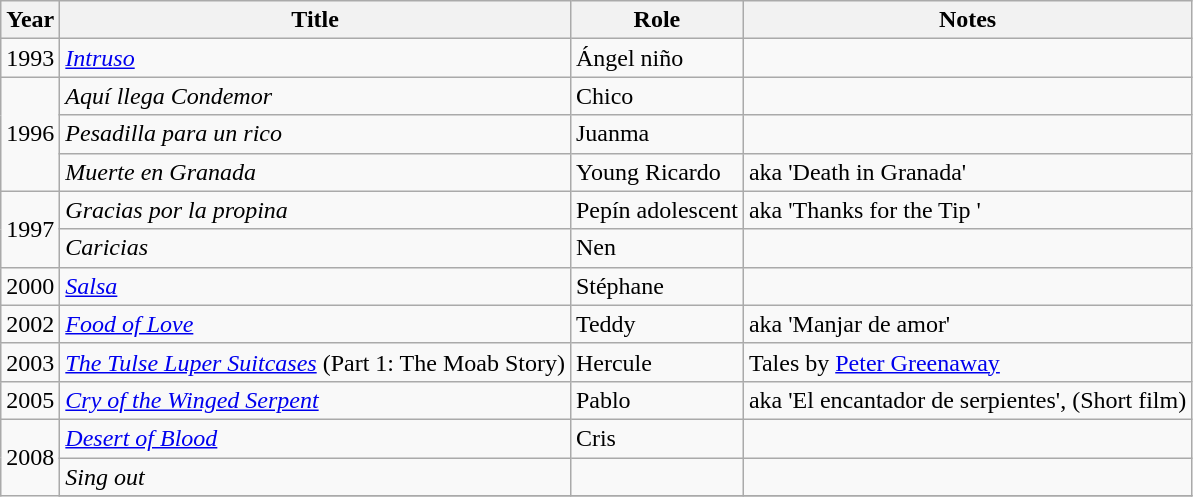<table class="wikitable sortable">
<tr>
<th>Year</th>
<th>Title</th>
<th>Role</th>
<th>Notes</th>
</tr>
<tr>
<td>1993</td>
<td><em><a href='#'>Intruso</a></em></td>
<td>Ángel niño</td>
<td></td>
</tr>
<tr>
<td rowspan=3>1996</td>
<td><em>Aquí llega Condemor</em></td>
<td>Chico</td>
<td></td>
</tr>
<tr>
<td><em>Pesadilla para un rico</em></td>
<td>Juanma</td>
<td></td>
</tr>
<tr>
<td><em>Muerte en Granada</em></td>
<td>Young Ricardo</td>
<td>aka 'Death in Granada'</td>
</tr>
<tr>
<td rowspan=2>1997</td>
<td><em>Gracias por la propina</em></td>
<td>Pepín adolescent</td>
<td>aka 'Thanks for the Tip '</td>
</tr>
<tr>
<td><em>Caricias</em></td>
<td>Nen</td>
<td></td>
</tr>
<tr>
<td>2000</td>
<td><em><a href='#'>Salsa</a></em></td>
<td>Stéphane</td>
<td></td>
</tr>
<tr>
<td>2002</td>
<td><em><a href='#'>Food of Love</a></em></td>
<td>Teddy</td>
<td>aka 'Manjar de amor'</td>
</tr>
<tr>
<td>2003</td>
<td><em><a href='#'>The Tulse Luper Suitcases</a></em> (Part 1: The Moab Story)</td>
<td>Hercule</td>
<td>Tales by <a href='#'>Peter Greenaway</a></td>
</tr>
<tr>
<td>2005</td>
<td><em><a href='#'>Cry of the Winged Serpent</a></em></td>
<td>Pablo</td>
<td>aka 'El encantador de serpientes', (Short film)</td>
</tr>
<tr>
<td rowspan=3>2008</td>
<td><em><a href='#'>Desert of Blood</a></em></td>
<td>Cris</td>
<td></td>
</tr>
<tr>
<td><em>Sing out</em></td>
<td></td>
<td></td>
</tr>
<tr>
</tr>
</table>
